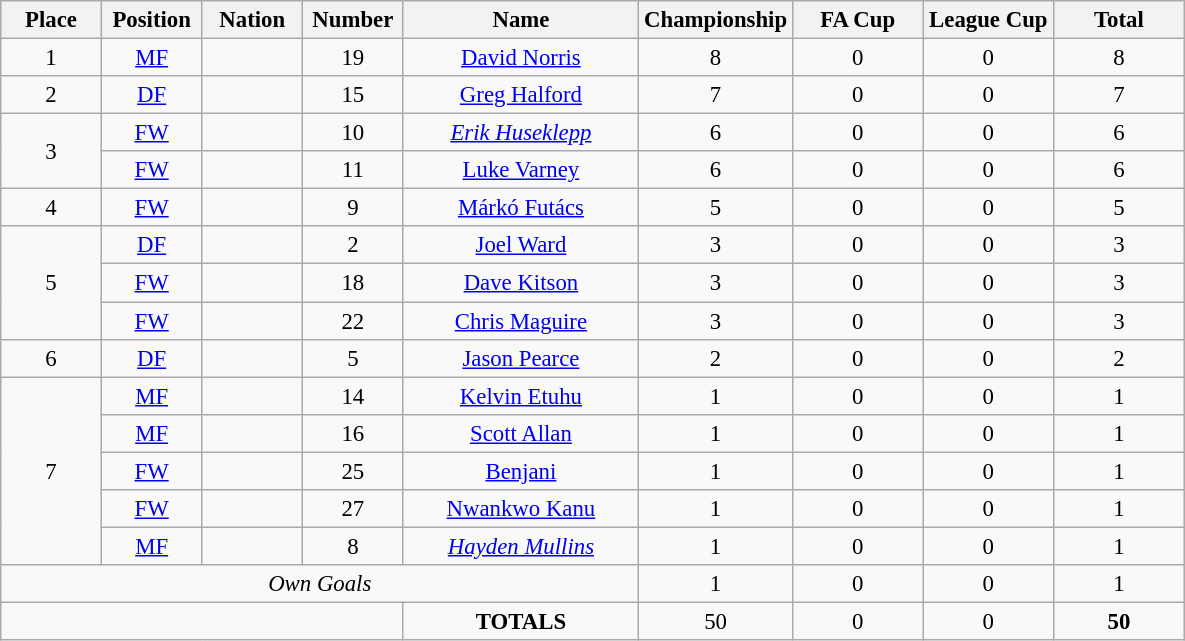<table class="wikitable" style="font-size: 95%; text-align: center;">
<tr>
<th width=60>Place</th>
<th width=60>Position</th>
<th width=60>Nation</th>
<th width=60>Number</th>
<th width=150>Name</th>
<th width=80>Championship</th>
<th width=80>FA Cup</th>
<th width=80>League Cup</th>
<th width=80><strong>Total</strong></th>
</tr>
<tr>
<td>1</td>
<td><a href='#'>MF</a></td>
<td></td>
<td>19</td>
<td><a href='#'>David Norris</a></td>
<td>8</td>
<td>0</td>
<td>0</td>
<td>8</td>
</tr>
<tr>
<td>2</td>
<td><a href='#'>DF</a></td>
<td></td>
<td>15</td>
<td><a href='#'>Greg Halford</a></td>
<td>7</td>
<td>0</td>
<td>0</td>
<td>7</td>
</tr>
<tr>
<td rowspan="2">3</td>
<td><a href='#'>FW</a></td>
<td></td>
<td>10</td>
<td><em><a href='#'>Erik Huseklepp</a></em></td>
<td>6</td>
<td>0</td>
<td>0</td>
<td>6</td>
</tr>
<tr>
<td><a href='#'>FW</a></td>
<td></td>
<td>11</td>
<td><a href='#'>Luke Varney</a></td>
<td>6</td>
<td>0</td>
<td>0</td>
<td>6</td>
</tr>
<tr>
<td>4</td>
<td><a href='#'>FW</a></td>
<td></td>
<td>9</td>
<td><a href='#'>Márkó Futács</a></td>
<td>5</td>
<td>0</td>
<td>0</td>
<td>5</td>
</tr>
<tr>
<td rowspan="3">5</td>
<td><a href='#'>DF</a></td>
<td></td>
<td>2</td>
<td><a href='#'>Joel Ward</a></td>
<td>3</td>
<td>0</td>
<td>0</td>
<td>3</td>
</tr>
<tr>
<td><a href='#'>FW</a></td>
<td></td>
<td>18</td>
<td><a href='#'>Dave Kitson</a></td>
<td>3</td>
<td>0</td>
<td>0</td>
<td>3</td>
</tr>
<tr>
<td><a href='#'>FW</a></td>
<td></td>
<td>22</td>
<td><a href='#'>Chris Maguire</a></td>
<td>3</td>
<td>0</td>
<td>0</td>
<td>3</td>
</tr>
<tr>
<td>6</td>
<td><a href='#'>DF</a></td>
<td></td>
<td>5</td>
<td><a href='#'>Jason Pearce</a></td>
<td>2</td>
<td>0</td>
<td>0</td>
<td>2</td>
</tr>
<tr>
<td rowspan="5">7</td>
<td><a href='#'>MF</a></td>
<td></td>
<td>14</td>
<td><a href='#'>Kelvin Etuhu</a></td>
<td>1</td>
<td>0</td>
<td>0</td>
<td>1</td>
</tr>
<tr>
<td><a href='#'>MF</a></td>
<td></td>
<td>16</td>
<td><a href='#'>Scott Allan</a></td>
<td>1</td>
<td>0</td>
<td>0</td>
<td>1</td>
</tr>
<tr>
<td><a href='#'>FW</a></td>
<td></td>
<td>25</td>
<td><a href='#'>Benjani</a></td>
<td>1</td>
<td>0</td>
<td>0</td>
<td>1</td>
</tr>
<tr>
<td><a href='#'>FW</a></td>
<td></td>
<td>27</td>
<td><a href='#'>Nwankwo Kanu</a></td>
<td>1</td>
<td>0</td>
<td>0</td>
<td>1</td>
</tr>
<tr>
<td><a href='#'>MF</a></td>
<td></td>
<td>8</td>
<td><em><a href='#'>Hayden Mullins</a></em></td>
<td>1</td>
<td>0</td>
<td>0</td>
<td>1</td>
</tr>
<tr>
<td colspan="5"><em>Own Goals</em></td>
<td>1</td>
<td>0</td>
<td>0</td>
<td>1</td>
</tr>
<tr>
<td colspan="4"></td>
<td><strong>TOTALS</strong></td>
<td>50</td>
<td>0</td>
<td>0</td>
<td><strong>50</strong></td>
</tr>
</table>
